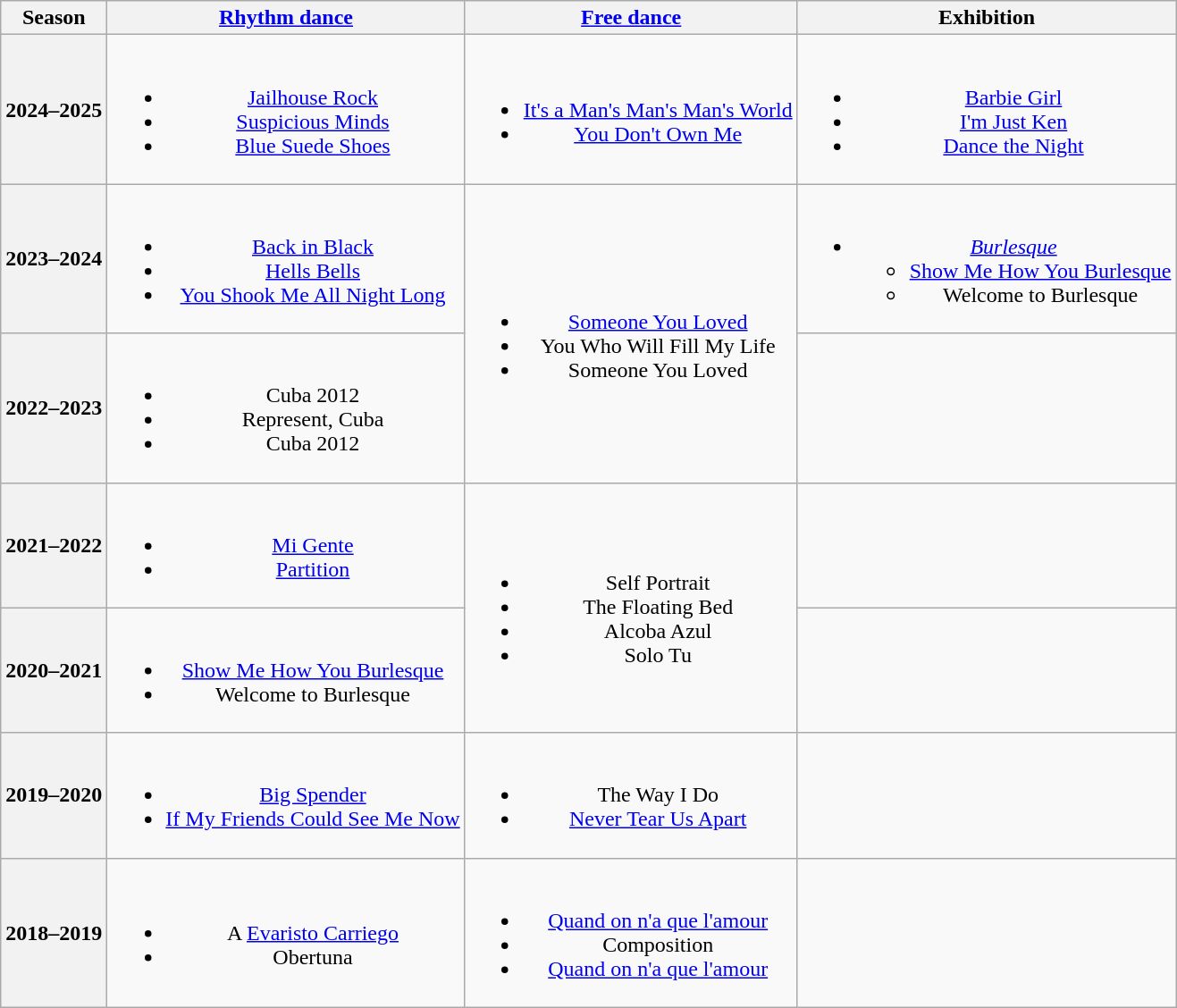<table class=wikitable style=text-align:center>
<tr>
<th>Season</th>
<th><a href='#'>Rhythm dance</a></th>
<th><a href='#'>Free dance</a></th>
<th>Exhibition</th>
</tr>
<tr>
<th>2024–2025<br></th>
<td><br><ul><li><a href='#'>Jailhouse Rock</a></li><li><a href='#'>Suspicious Minds</a></li><li><a href='#'>Blue Suede Shoes</a> <br> </li></ul></td>
<td><br><ul><li><a href='#'>It's a Man's Man's Man's World</a> <br></li><li><a href='#'>You Don't Own Me</a> <br></li></ul></td>
<td><br><ul><li><a href='#'>Barbie Girl</a> <br> </li><li><a href='#'>I'm Just Ken</a> <br> </li><li><a href='#'>Dance the Night</a> <br></li></ul></td>
</tr>
<tr>
<th>2023–2024<br></th>
<td><br><ul><li><a href='#'>Back in Black</a></li><li><a href='#'>Hells Bells</a></li><li><a href='#'>You Shook Me All Night Long</a> <br> </li></ul></td>
<td rowspan=2><br><ul><li><a href='#'>Someone You Loved</a> <br></li><li>You Who Will Fill My Life <br></li><li>Someone You Loved <br></li></ul></td>
<td><br><ul><li><em><a href='#'>Burlesque</a></em><ul><li><a href='#'>Show Me How You Burlesque</a><br></li><li>Welcome to Burlesque<br></li></ul></li></ul></td>
</tr>
<tr>
<th>2022–2023<br></th>
<td><br><ul><li> Cuba 2012<br></li><li> Represent, Cuba<br></li><li> Cuba 2012<br></li></ul></td>
<td></td>
</tr>
<tr>
<th>2021–2022<br></th>
<td><br><ul><li> <a href='#'>Mi Gente</a><br></li><li> <a href='#'>Partition</a><br></li></ul></td>
<td rowspan=2><br><ul><li>Self Portrait</li><li>The Floating Bed</li><li>Alcoba Azul</li><li>Solo Tu <br></li></ul></td>
<td></td>
</tr>
<tr>
<th>2020–2021<br></th>
<td><br><ul><li> <a href='#'>Show Me How You Burlesque</a><br></li><li>Welcome to Burlesque<br></li></ul></td>
<td></td>
</tr>
<tr>
<th>2019–2020<br></th>
<td><br><ul><li><a href='#'>Big Spender</a></li><li><a href='#'>If My Friends Could See Me Now</a><br></li></ul></td>
<td><br><ul><li>The Way I Do<br></li><li><a href='#'>Never Tear Us Apart</a><br></li></ul></td>
<td></td>
</tr>
<tr>
<th>2018–2019<br></th>
<td><br><ul><li> A <a href='#'>Evaristo Carriego</a><br></li><li> Obertuna<br></li></ul></td>
<td><br><ul><li><a href='#'>Quand on n'a que l'amour</a><br></li><li>Composition<br></li><li><a href='#'>Quand on n'a que l'amour</a><br></li></ul></td>
<td></td>
</tr>
</table>
